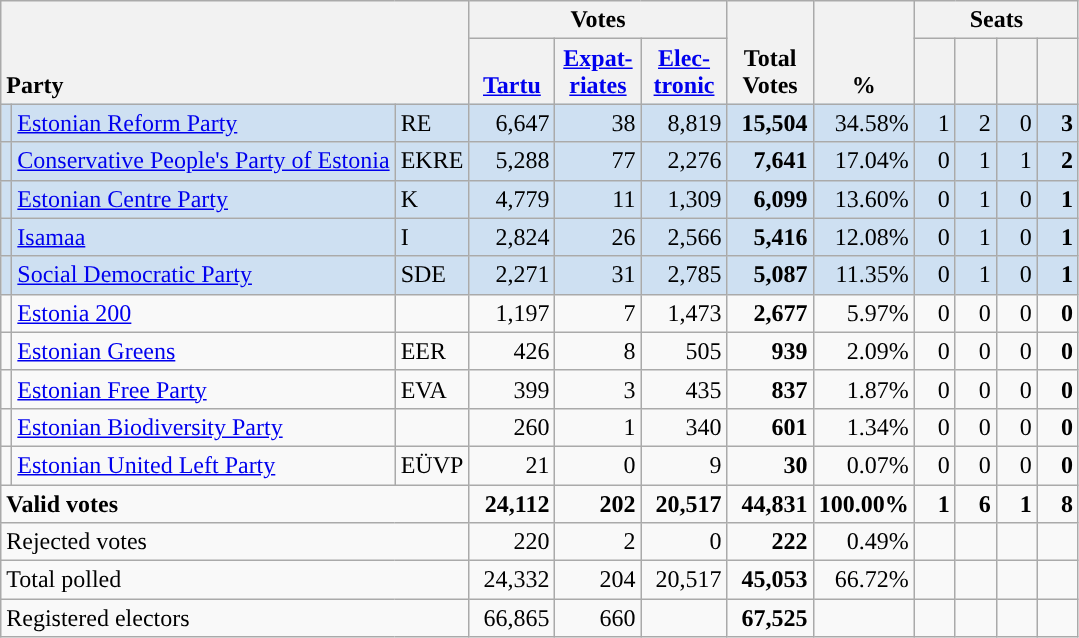<table class="wikitable" border="1" style="text-align:right;">
<tr>
<th style="text-align:left;" valign=bottom rowspan=2 colspan=3>Party</th>
<th colspan=3>Votes</th>
<th align=center valign=bottom rowspan=2 width="50">Total Votes</th>
<th align=center valign=bottom rowspan=2 width="50">%</th>
<th colspan=4>Seats</th>
</tr>
<tr>
<th align=center valign=bottom width="50"><a href='#'>Tartu</a></th>
<th align=center valign=bottom width="50"><a href='#'>Expat- riates</a></th>
<th align=center valign=bottom width="50"><a href='#'>Elec- tronic</a></th>
<th align=center valign=bottom width="20"><small></small></th>
<th align=center valign=bottom width="20"><small></small></th>
<th align=center valign=bottom width="20"><small></small></th>
<th align=center valign=bottom width="20"><small></small></th>
</tr>
<tr style="background:#CEE0F2;">
<td style="background:"></td>
<td align=left><a href='#'>Estonian Reform Party</a></td>
<td align=left>RE</td>
<td>6,647</td>
<td>38</td>
<td>8,819</td>
<td><strong>15,504</strong></td>
<td>34.58%</td>
<td>1</td>
<td>2</td>
<td>0</td>
<td><strong>3</strong></td>
</tr>
<tr style="background:#CEE0F2;">
<td style="background:"></td>
<td align=left><a href='#'>Conservative People's Party of Estonia</a></td>
<td align=left>EKRE</td>
<td>5,288</td>
<td>77</td>
<td>2,276</td>
<td><strong>7,641</strong></td>
<td>17.04%</td>
<td>0</td>
<td>1</td>
<td>1</td>
<td><strong>2</strong></td>
</tr>
<tr style="background:#CEE0F2;">
<td style="background:"></td>
<td align=left><a href='#'>Estonian Centre Party</a></td>
<td align=left>K</td>
<td>4,779</td>
<td>11</td>
<td>1,309</td>
<td><strong>6,099</strong></td>
<td>13.60%</td>
<td>0</td>
<td>1</td>
<td>0</td>
<td><strong>1</strong></td>
</tr>
<tr style="background:#CEE0F2;">
<td style="background:"></td>
<td align=left><a href='#'>Isamaa</a></td>
<td align=left>I</td>
<td>2,824</td>
<td>26</td>
<td>2,566</td>
<td><strong>5,416</strong></td>
<td>12.08%</td>
<td>0</td>
<td>1</td>
<td>0</td>
<td><strong>1</strong></td>
</tr>
<tr style="background:#CEE0F2;">
<td style="background:"></td>
<td align=left><a href='#'>Social Democratic Party</a></td>
<td align=left>SDE</td>
<td>2,271</td>
<td>31</td>
<td>2,785</td>
<td><strong>5,087</strong></td>
<td>11.35%</td>
<td>0</td>
<td>1</td>
<td>0</td>
<td><strong>1</strong></td>
</tr>
<tr>
<td style="background:"></td>
<td align=left><a href='#'>Estonia 200</a></td>
<td></td>
<td>1,197</td>
<td>7</td>
<td>1,473</td>
<td><strong>2,677</strong></td>
<td>5.97%</td>
<td>0</td>
<td>0</td>
<td>0</td>
<td><strong>0</strong></td>
</tr>
<tr>
<td style="background:"></td>
<td align=left><a href='#'>Estonian Greens</a></td>
<td align=left>EER</td>
<td>426</td>
<td>8</td>
<td>505</td>
<td><strong>939</strong></td>
<td>2.09%</td>
<td>0</td>
<td>0</td>
<td>0</td>
<td><strong>0</strong></td>
</tr>
<tr>
<td style="background:"></td>
<td align=left><a href='#'>Estonian Free Party</a></td>
<td align=left>EVA</td>
<td>399</td>
<td>3</td>
<td>435</td>
<td><strong>837</strong></td>
<td>1.87%</td>
<td>0</td>
<td>0</td>
<td>0</td>
<td><strong>0</strong></td>
</tr>
<tr>
<td style="background:"></td>
<td align=left><a href='#'>Estonian Biodiversity Party</a></td>
<td></td>
<td>260</td>
<td>1</td>
<td>340</td>
<td><strong>601</strong></td>
<td>1.34%</td>
<td>0</td>
<td>0</td>
<td>0</td>
<td><strong>0</strong></td>
</tr>
<tr>
<td style="background:"></td>
<td align=left><a href='#'>Estonian United Left Party</a></td>
<td align=left>EÜVP</td>
<td>21</td>
<td>0</td>
<td>9</td>
<td><strong>30</strong></td>
<td>0.07%</td>
<td>0</td>
<td>0</td>
<td>0</td>
<td><strong>0</strong></td>
</tr>
<tr style="font-weight:bold">
<td align=left colspan=3>Valid votes</td>
<td>24,112</td>
<td>202</td>
<td>20,517</td>
<td>44,831</td>
<td>100.00%</td>
<td>1</td>
<td>6</td>
<td>1</td>
<td>8</td>
</tr>
<tr>
<td align=left colspan=3>Rejected votes</td>
<td>220</td>
<td>2</td>
<td>0</td>
<td><strong>222</strong></td>
<td>0.49%</td>
<td></td>
<td></td>
<td></td>
<td></td>
</tr>
<tr>
<td align=left colspan=3>Total polled</td>
<td>24,332</td>
<td>204</td>
<td>20,517</td>
<td><strong>45,053</strong></td>
<td>66.72%</td>
<td></td>
<td></td>
<td></td>
<td></td>
</tr>
<tr>
<td align=left colspan=3>Registered electors</td>
<td>66,865</td>
<td>660</td>
<td></td>
<td><strong>67,525</strong></td>
<td></td>
<td></td>
<td></td>
<td></td>
<td></td>
</tr>
</table>
